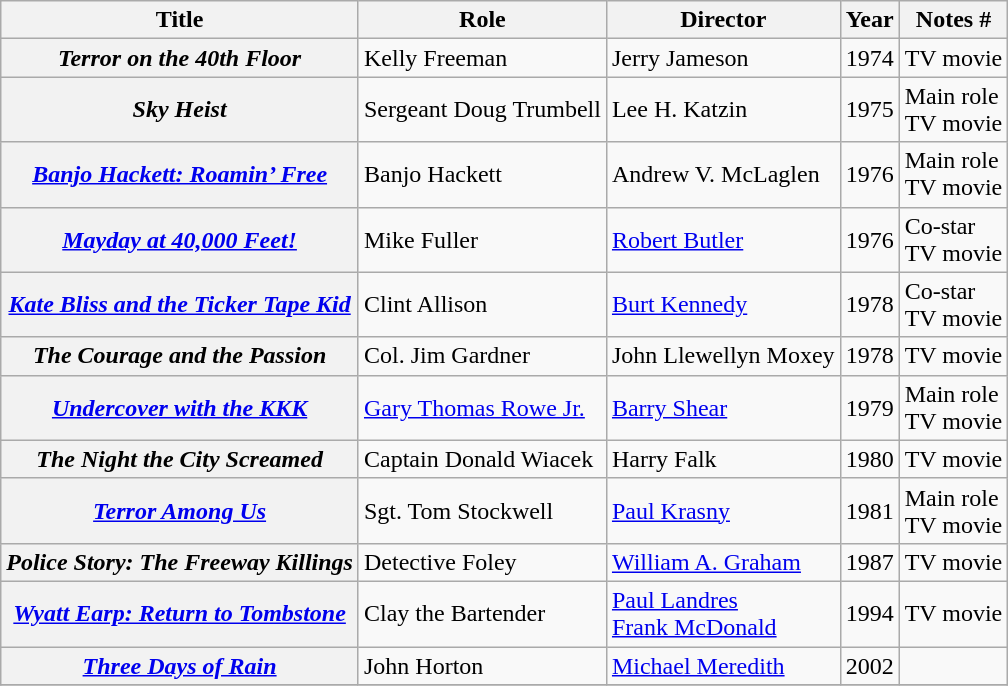<table class="wikitable plainrowheaders sortable">
<tr>
<th scope="col">Title</th>
<th scope="col">Role</th>
<th scope="col">Director</th>
<th scope="col">Year</th>
<th scope="col" class="unsortable">Notes #</th>
</tr>
<tr>
<th scope="row"><em>Terror on the 40th Floor</em></th>
<td>Kelly Freeman</td>
<td>Jerry Jameson</td>
<td>1974</td>
<td>TV movie</td>
</tr>
<tr>
<th scope="row"><em>Sky Heist</em></th>
<td>Sergeant Doug Trumbell</td>
<td>Lee H. Katzin</td>
<td>1975</td>
<td>Main role<br>TV movie</td>
</tr>
<tr>
<th scope="row"><em><a href='#'>Banjo Hackett: Roamin’ Free</a></em></th>
<td>Banjo Hackett</td>
<td>Andrew V. McLaglen</td>
<td>1976</td>
<td>Main role<br>TV movie</td>
</tr>
<tr>
<th scope="row"><em><a href='#'>Mayday at 40,000 Feet!</a></em></th>
<td>Mike Fuller</td>
<td><a href='#'>Robert Butler</a></td>
<td>1976</td>
<td>Co-star<br>TV movie</td>
</tr>
<tr>
<th scope="row"><em><a href='#'>Kate Bliss and the Ticker Tape Kid</a></em></th>
<td>Clint Allison</td>
<td><a href='#'>Burt Kennedy</a></td>
<td>1978</td>
<td>Co-star<br>TV movie</td>
</tr>
<tr>
<th scope="row"><em>The Courage and the Passion</em></th>
<td>Col. Jim Gardner</td>
<td>John Llewellyn Moxey</td>
<td>1978</td>
<td>TV movie</td>
</tr>
<tr>
<th scope="row"><em><a href='#'>Undercover with the KKK</a></em></th>
<td><a href='#'>Gary Thomas Rowe Jr.</a></td>
<td><a href='#'>Barry Shear</a></td>
<td>1979</td>
<td>Main role<br>TV movie</td>
</tr>
<tr>
<th scope="row"><em>The Night the City Screamed</em></th>
<td>Captain Donald Wiacek</td>
<td>Harry Falk</td>
<td>1980</td>
<td>TV movie</td>
</tr>
<tr>
<th scope="row"><em><a href='#'>Terror Among Us</a></em></th>
<td>Sgt. Tom Stockwell</td>
<td><a href='#'>Paul Krasny</a></td>
<td>1981</td>
<td>Main role<br>TV movie</td>
</tr>
<tr>
<th scope="row"><em>Police Story: The Freeway Killings</em></th>
<td>Detective Foley</td>
<td><a href='#'>William A. Graham</a></td>
<td>1987</td>
<td>TV movie</td>
</tr>
<tr>
<th scope="row"><em><a href='#'>Wyatt Earp: Return to Tombstone</a></em></th>
<td>Clay the Bartender</td>
<td><a href='#'>Paul Landres</a><br><a href='#'>Frank McDonald</a></td>
<td>1994</td>
<td>TV movie</td>
</tr>
<tr>
<th scope="row"><em><a href='#'>Three Days of Rain</a></em></th>
<td>John Horton</td>
<td><a href='#'>Michael Meredith</a></td>
<td>2002</td>
<td></td>
</tr>
<tr>
</tr>
</table>
